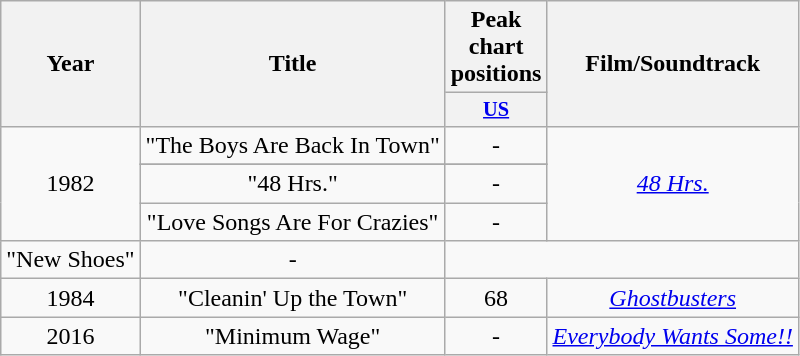<table class="wikitable plainrowheaders" style="text-align:center;">
<tr>
<th scope="col" rowspan="2">Year</th>
<th scope="col" rowspan="2">Title</th>
<th scope="col" colspan="1">Peak chart positions</th>
<th scope="col" rowspan="2">Film/Soundtrack</th>
</tr>
<tr>
<th style="width:3em;font-size:85%"><a href='#'>US</a><br></th>
</tr>
<tr>
<td rowspan="4">1982</td>
<td>"The Boys Are Back In Town"</td>
<td>-</td>
<td rowspan="4"><em><a href='#'>48 Hrs.</a></em></td>
</tr>
<tr>
</tr>
<tr>
<td>"48 Hrs."</td>
<td>-</td>
</tr>
<tr>
<td>"Love Songs Are For Crazies"</td>
<td>-</td>
</tr>
<tr>
<td>"New Shoes"</td>
<td>-</td>
</tr>
<tr>
<td>1984</td>
<td>"Cleanin' Up the Town"</td>
<td>68</td>
<td><em><a href='#'>Ghostbusters</a></em></td>
</tr>
<tr>
<td>2016</td>
<td>"Minimum Wage"</td>
<td>-</td>
<td><em><a href='#'>Everybody Wants Some!!</a></em></td>
</tr>
</table>
